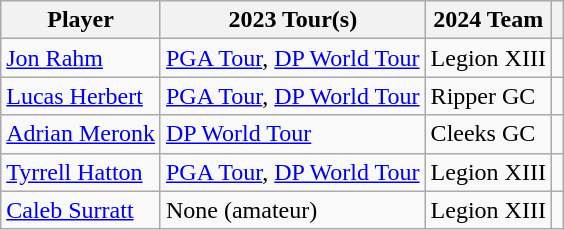<table class="wikitable">
<tr>
<th>Player</th>
<th>2023 Tour(s)</th>
<th>2024 Team</th>
<th></th>
</tr>
<tr>
<td> <a href='#'>Jon Rahm</a></td>
<td><a href='#'>PGA Tour</a>, <a href='#'>DP World Tour</a></td>
<td>Legion XIII</td>
<td></td>
</tr>
<tr>
<td> <a href='#'>Lucas Herbert</a></td>
<td><a href='#'>PGA Tour</a>, <a href='#'>DP World Tour</a></td>
<td>Ripper GC</td>
<td></td>
</tr>
<tr>
<td> <a href='#'>Adrian Meronk</a></td>
<td><a href='#'>DP World Tour</a></td>
<td>Cleeks GC</td>
<td></td>
</tr>
<tr>
<td> <a href='#'>Tyrrell Hatton</a></td>
<td><a href='#'>PGA Tour</a>, <a href='#'>DP World Tour</a></td>
<td>Legion XIII</td>
<td></td>
</tr>
<tr>
<td> <a href='#'>Caleb Surratt</a></td>
<td>None (amateur)</td>
<td>Legion XIII</td>
<td></td>
</tr>
</table>
